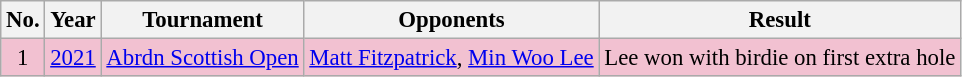<table class="wikitable" style="font-size:95%;">
<tr>
<th>No.</th>
<th>Year</th>
<th>Tournament</th>
<th>Opponents</th>
<th>Result</th>
</tr>
<tr style="background:#F2C1D1;">
<td align=center>1</td>
<td><a href='#'>2021</a></td>
<td><a href='#'>Abrdn Scottish Open</a></td>
<td> <a href='#'>Matt Fitzpatrick</a>,  <a href='#'>Min Woo Lee</a></td>
<td>Lee won with birdie on first extra hole</td>
</tr>
</table>
